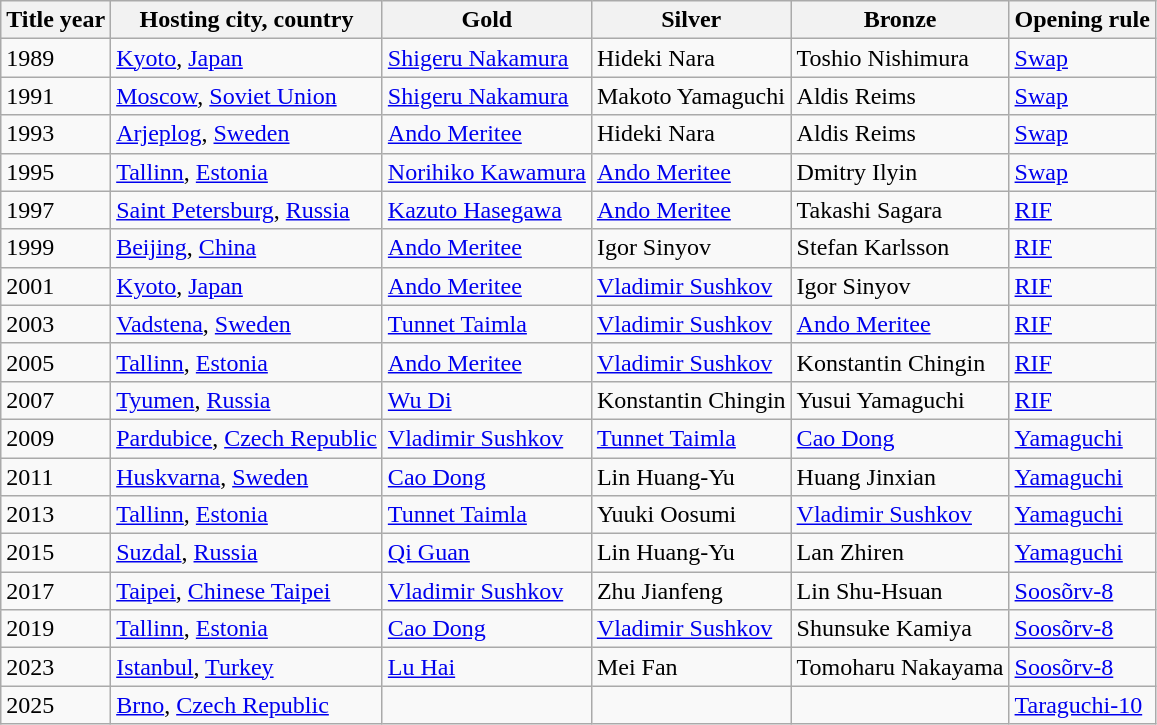<table class="wikitable">
<tr>
<th>Title year</th>
<th>Hosting city, country</th>
<th>Gold</th>
<th>Silver</th>
<th>Bronze</th>
<th>Opening rule</th>
</tr>
<tr>
<td>1989</td>
<td> <a href='#'>Kyoto</a>, <a href='#'>Japan</a></td>
<td> <a href='#'>Shigeru Nakamura</a></td>
<td> Hideki Nara</td>
<td> Toshio Nishimura</td>
<td><a href='#'>Swap</a></td>
</tr>
<tr>
<td>1991</td>
<td> <a href='#'>Moscow</a>, <a href='#'>Soviet Union</a></td>
<td> <a href='#'>Shigeru Nakamura</a></td>
<td> Makoto Yamaguchi</td>
<td> Aldis Reims</td>
<td><a href='#'>Swap</a></td>
</tr>
<tr>
<td>1993</td>
<td> <a href='#'>Arjeplog</a>, <a href='#'>Sweden</a></td>
<td> <a href='#'>Ando Meritee</a></td>
<td> Hideki Nara</td>
<td> Aldis Reims</td>
<td><a href='#'>Swap</a></td>
</tr>
<tr>
<td>1995</td>
<td> <a href='#'>Tallinn</a>, <a href='#'>Estonia</a></td>
<td> <a href='#'>Norihiko Kawamura</a></td>
<td> <a href='#'>Ando Meritee</a></td>
<td> Dmitry Ilyin</td>
<td><a href='#'>Swap</a></td>
</tr>
<tr>
<td>1997</td>
<td> <a href='#'>Saint Petersburg</a>, <a href='#'>Russia</a></td>
<td> <a href='#'>Kazuto Hasegawa</a></td>
<td> <a href='#'>Ando Meritee</a></td>
<td> Takashi Sagara</td>
<td><a href='#'>RIF</a></td>
</tr>
<tr>
<td>1999</td>
<td> <a href='#'>Beijing</a>, <a href='#'>China</a></td>
<td> <a href='#'>Ando Meritee</a></td>
<td> Igor Sinyov</td>
<td> Stefan Karlsson</td>
<td><a href='#'>RIF</a></td>
</tr>
<tr>
<td>2001</td>
<td> <a href='#'>Kyoto</a>, <a href='#'>Japan</a></td>
<td> <a href='#'>Ando Meritee</a></td>
<td> <a href='#'>Vladimir Sushkov</a></td>
<td> Igor Sinyov</td>
<td><a href='#'>RIF</a></td>
</tr>
<tr>
<td>2003</td>
<td> <a href='#'>Vadstena</a>, <a href='#'>Sweden</a></td>
<td> <a href='#'>Tunnet Taimla</a></td>
<td> <a href='#'>Vladimir Sushkov</a></td>
<td> <a href='#'>Ando Meritee</a></td>
<td><a href='#'>RIF</a></td>
</tr>
<tr>
<td>2005</td>
<td> <a href='#'>Tallinn</a>, <a href='#'>Estonia</a></td>
<td> <a href='#'>Ando Meritee</a></td>
<td> <a href='#'>Vladimir Sushkov</a></td>
<td> Konstantin Chingin</td>
<td><a href='#'>RIF</a></td>
</tr>
<tr>
<td>2007</td>
<td> <a href='#'>Tyumen</a>, <a href='#'>Russia</a></td>
<td> <a href='#'>Wu Di</a></td>
<td> Konstantin Chingin</td>
<td> Yusui Yamaguchi</td>
<td><a href='#'>RIF</a></td>
</tr>
<tr>
<td>2009</td>
<td> <a href='#'>Pardubice</a>, <a href='#'>Czech Republic</a></td>
<td> <a href='#'>Vladimir Sushkov</a></td>
<td> <a href='#'>Tunnet Taimla</a></td>
<td> <a href='#'>Cao Dong</a></td>
<td><a href='#'>Yamaguchi</a></td>
</tr>
<tr>
<td>2011</td>
<td> <a href='#'>Huskvarna</a>, <a href='#'>Sweden</a></td>
<td> <a href='#'>Cao Dong</a></td>
<td> Lin Huang-Yu</td>
<td> Huang Jinxian</td>
<td><a href='#'>Yamaguchi</a></td>
</tr>
<tr>
<td>2013</td>
<td> <a href='#'>Tallinn</a>, <a href='#'>Estonia</a></td>
<td> <a href='#'>Tunnet Taimla</a></td>
<td> Yuuki Oosumi</td>
<td> <a href='#'>Vladimir Sushkov</a></td>
<td><a href='#'>Yamaguchi</a></td>
</tr>
<tr>
<td>2015</td>
<td> <a href='#'>Suzdal</a>, <a href='#'>Russia</a></td>
<td> <a href='#'>Qi Guan</a></td>
<td> Lin Huang-Yu</td>
<td> Lan Zhiren</td>
<td><a href='#'>Yamaguchi</a></td>
</tr>
<tr>
<td>2017</td>
<td> <a href='#'>Taipei</a>, <a href='#'>Chinese Taipei</a></td>
<td> <a href='#'>Vladimir Sushkov</a></td>
<td> Zhu Jianfeng</td>
<td> Lin Shu-Hsuan</td>
<td><a href='#'>Soosõrv-8</a></td>
</tr>
<tr>
<td>2019</td>
<td> <a href='#'>Tallinn</a>, <a href='#'>Estonia</a></td>
<td> <a href='#'>Cao Dong</a></td>
<td> <a href='#'>Vladimir Sushkov</a></td>
<td> Shunsuke Kamiya</td>
<td><a href='#'>Soosõrv-8</a></td>
</tr>
<tr>
<td>2023</td>
<td> <a href='#'>Istanbul</a>, <a href='#'>Turkey</a></td>
<td> <a href='#'>Lu Hai</a></td>
<td> Mei Fan</td>
<td> Tomoharu Nakayama</td>
<td><a href='#'>Soosõrv-8</a></td>
</tr>
<tr>
<td>2025</td>
<td> <a href='#'>Brno</a>, <a href='#'>Czech Republic</a></td>
<td></td>
<td></td>
<td></td>
<td><a href='#'>Taraguchi-10</a></td>
</tr>
</table>
